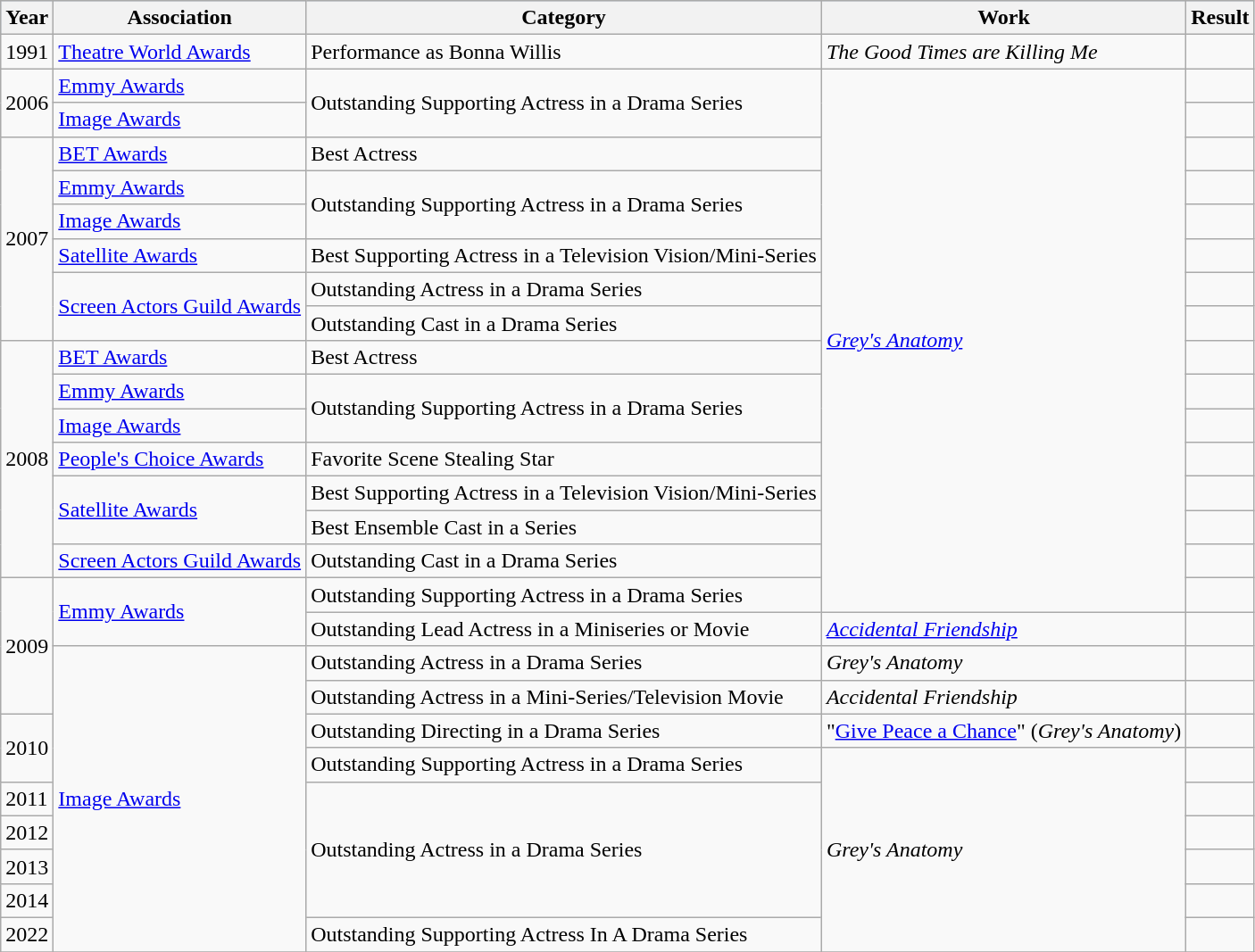<table class="wikitable">
<tr style="background:#b0c4de; text-align:center;">
<th>Year</th>
<th>Association</th>
<th>Category</th>
<th>Work</th>
<th>Result</th>
</tr>
<tr>
<td>1991</td>
<td><a href='#'>Theatre World Awards</a></td>
<td>Performance as Bonna Willis</td>
<td><em>The Good Times are Killing Me</em></td>
<td></td>
</tr>
<tr>
<td rowspan="2">2006</td>
<td><a href='#'>Emmy Awards</a></td>
<td rowspan="2">Outstanding Supporting Actress in a Drama Series</td>
<td rowspan="16"><em><a href='#'>Grey's Anatomy</a></em></td>
<td></td>
</tr>
<tr>
<td><a href='#'>Image Awards</a></td>
<td></td>
</tr>
<tr>
<td rowspan="6">2007</td>
<td><a href='#'>BET Awards</a></td>
<td>Best Actress</td>
<td></td>
</tr>
<tr>
<td><a href='#'>Emmy Awards</a></td>
<td rowspan="2">Outstanding Supporting Actress in a Drama Series</td>
<td></td>
</tr>
<tr>
<td><a href='#'>Image Awards</a></td>
<td></td>
</tr>
<tr>
<td><a href='#'>Satellite Awards</a></td>
<td>Best Supporting Actress in a Television Vision/Mini-Series</td>
<td></td>
</tr>
<tr>
<td rowspan="2"><a href='#'>Screen Actors Guild Awards</a></td>
<td>Outstanding Actress in a Drama Series</td>
<td></td>
</tr>
<tr>
<td>Outstanding Cast in a Drama Series</td>
<td></td>
</tr>
<tr>
<td rowspan="7">2008</td>
<td><a href='#'>BET Awards</a></td>
<td>Best Actress</td>
<td></td>
</tr>
<tr>
<td><a href='#'>Emmy Awards</a></td>
<td rowspan="2">Outstanding Supporting Actress in a Drama Series</td>
<td></td>
</tr>
<tr>
<td><a href='#'>Image Awards</a></td>
<td></td>
</tr>
<tr>
<td><a href='#'>People's Choice Awards</a></td>
<td>Favorite Scene Stealing Star</td>
<td></td>
</tr>
<tr>
<td rowspan="2"><a href='#'>Satellite Awards</a></td>
<td>Best Supporting Actress in a Television Vision/Mini-Series</td>
<td></td>
</tr>
<tr>
<td>Best Ensemble Cast in a Series</td>
<td></td>
</tr>
<tr>
<td><a href='#'>Screen Actors Guild Awards</a></td>
<td>Outstanding Cast in a Drama Series</td>
<td></td>
</tr>
<tr>
<td rowspan="4">2009</td>
<td rowspan="2"><a href='#'>Emmy Awards</a></td>
<td>Outstanding Supporting Actress in a Drama Series</td>
<td></td>
</tr>
<tr>
<td>Outstanding Lead Actress in a Miniseries or Movie</td>
<td><em><a href='#'>Accidental Friendship</a></em></td>
<td></td>
</tr>
<tr>
<td rowspan="9"><a href='#'>Image Awards</a></td>
<td>Outstanding Actress in a Drama Series</td>
<td><em>Grey's Anatomy</em></td>
<td></td>
</tr>
<tr>
<td>Outstanding Actress in a Mini-Series/Television Movie</td>
<td><em>Accidental Friendship</em></td>
<td></td>
</tr>
<tr>
<td rowspan="2">2010</td>
<td>Outstanding Directing in a Drama Series</td>
<td>"<a href='#'>Give Peace a Chance</a>"  (<em>Grey's Anatomy</em>)</td>
<td></td>
</tr>
<tr>
<td>Outstanding Supporting Actress in a Drama Series</td>
<td rowspan="6"><em>Grey's Anatomy</em></td>
<td></td>
</tr>
<tr>
<td>2011</td>
<td rowspan="4">Outstanding Actress in a Drama Series</td>
<td></td>
</tr>
<tr>
<td>2012</td>
<td></td>
</tr>
<tr>
<td>2013</td>
<td></td>
</tr>
<tr>
<td>2014</td>
<td></td>
</tr>
<tr>
<td>2022</td>
<td>Outstanding Supporting Actress In A Drama Series</td>
<td></td>
</tr>
<tr>
</tr>
</table>
